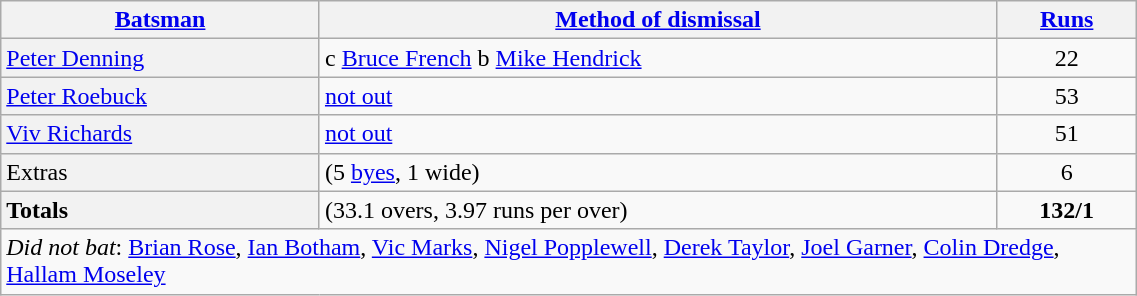<table cellpadding="1" style="border:gray solid 1px; text-align:center; width:60%;" class="wikitable">
<tr>
<th scope="col"><a href='#'>Batsman</a></th>
<th scope="col"><a href='#'>Method of dismissal</a></th>
<th scope="col"><a href='#'>Runs</a></th>
</tr>
<tr>
<th scope="row" style="font-weight: normal; text-align: left;"><a href='#'>Peter Denning</a></th>
<td style=" text-align: left;">c <a href='#'>Bruce French</a>  b <a href='#'>Mike Hendrick</a></td>
<td>22</td>
</tr>
<tr>
<th scope="row" style="font-weight: normal; text-align: left;"><a href='#'>Peter Roebuck</a></th>
<td style=" text-align: left;"><a href='#'>not out</a></td>
<td>53</td>
</tr>
<tr>
<th scope="row" style="font-weight: normal; text-align: left;"><a href='#'>Viv Richards</a></th>
<td style=" text-align: left;"><a href='#'>not out</a></td>
<td>51</td>
</tr>
<tr>
<th scope="row" style="font-weight: normal; text-align: left;">Extras</th>
<td style=" text-align: left;">(5 <a href='#'>byes</a>, 1 wide)</td>
<td>6</td>
</tr>
<tr>
<th scope="row" style="font-weight: normal; text-align: left;"><strong>Totals</strong></th>
<td style=" text-align: left;">(33.1 overs, 3.97 runs per over)</td>
<td><strong>132/1</strong></td>
</tr>
<tr style="text-align:left;">
<td colspan="3"><em>Did not bat</em>: <a href='#'>Brian Rose</a>, <a href='#'>Ian Botham</a>, <a href='#'>Vic Marks</a>, <a href='#'>Nigel Popplewell</a>, <a href='#'>Derek Taylor</a>, <a href='#'>Joel Garner</a>, <a href='#'>Colin Dredge</a>, <a href='#'>Hallam Moseley</a></td>
</tr>
</table>
